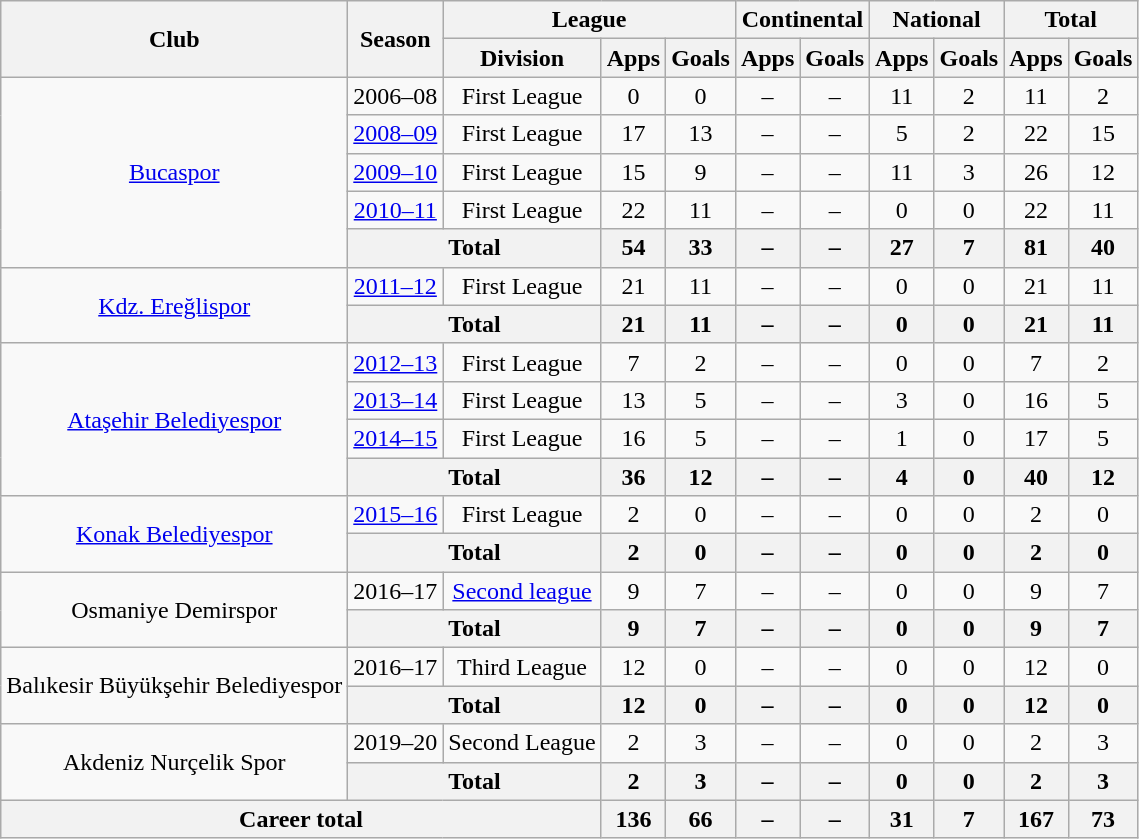<table class="wikitable" style="text-align: center;">
<tr>
<th rowspan=2>Club</th>
<th rowspan=2>Season</th>
<th colspan=3>League</th>
<th colspan=2>Continental</th>
<th colspan=2>National</th>
<th colspan=2>Total</th>
</tr>
<tr>
<th>Division</th>
<th>Apps</th>
<th>Goals</th>
<th>Apps</th>
<th>Goals</th>
<th>Apps</th>
<th>Goals</th>
<th>Apps</th>
<th>Goals</th>
</tr>
<tr>
<td rowspan=5><a href='#'>Bucaspor</a></td>
<td>2006–08</td>
<td>First League</td>
<td>0</td>
<td>0</td>
<td>–</td>
<td>–</td>
<td>11</td>
<td>2</td>
<td>11</td>
<td>2</td>
</tr>
<tr>
<td><a href='#'>2008–09</a></td>
<td>First League</td>
<td>17</td>
<td>13</td>
<td>–</td>
<td>–</td>
<td>5</td>
<td>2</td>
<td>22</td>
<td>15</td>
</tr>
<tr>
<td><a href='#'>2009–10</a></td>
<td>First League</td>
<td>15</td>
<td>9</td>
<td>–</td>
<td>–</td>
<td>11</td>
<td>3</td>
<td>26</td>
<td>12</td>
</tr>
<tr>
<td><a href='#'>2010–11</a></td>
<td>First League</td>
<td>22</td>
<td>11</td>
<td>–</td>
<td>–</td>
<td>0</td>
<td>0</td>
<td>22</td>
<td>11</td>
</tr>
<tr>
<th colspan=2>Total</th>
<th>54</th>
<th>33</th>
<th>–</th>
<th>–</th>
<th>27</th>
<th>7</th>
<th>81</th>
<th>40</th>
</tr>
<tr>
<td rowspan=2><a href='#'>Kdz. Ereğlispor</a></td>
<td><a href='#'>2011–12</a></td>
<td>First League</td>
<td>21</td>
<td>11</td>
<td>–</td>
<td>–</td>
<td>0</td>
<td>0</td>
<td>21</td>
<td>11</td>
</tr>
<tr>
<th colspan=2>Total</th>
<th>21</th>
<th>11</th>
<th>–</th>
<th>–</th>
<th>0</th>
<th>0</th>
<th>21</th>
<th>11</th>
</tr>
<tr>
<td rowspan=4><a href='#'>Ataşehir Belediyespor</a></td>
<td><a href='#'>2012–13</a></td>
<td>First League</td>
<td>7</td>
<td>2</td>
<td>–</td>
<td>–</td>
<td>0</td>
<td>0</td>
<td>7</td>
<td>2</td>
</tr>
<tr>
<td><a href='#'>2013–14</a></td>
<td>First League</td>
<td>13</td>
<td>5</td>
<td>–</td>
<td>–</td>
<td>3</td>
<td>0</td>
<td>16</td>
<td>5</td>
</tr>
<tr>
<td><a href='#'>2014–15</a></td>
<td>First League</td>
<td>16</td>
<td>5</td>
<td>–</td>
<td>–</td>
<td>1</td>
<td>0</td>
<td>17</td>
<td>5</td>
</tr>
<tr>
<th colspan=2>Total</th>
<th>36</th>
<th>12</th>
<th>–</th>
<th>–</th>
<th>4</th>
<th>0</th>
<th>40</th>
<th>12</th>
</tr>
<tr>
<td rowspan=2><a href='#'>Konak Belediyespor</a></td>
<td><a href='#'>2015–16</a></td>
<td>First League</td>
<td>2</td>
<td>0</td>
<td>–</td>
<td>–</td>
<td>0</td>
<td>0</td>
<td>2</td>
<td>0</td>
</tr>
<tr>
<th colspan=2>Total</th>
<th>2</th>
<th>0</th>
<th>–</th>
<th>–</th>
<th>0</th>
<th>0</th>
<th>2</th>
<th>0</th>
</tr>
<tr>
<td rowspan=2>Osmaniye Demirspor</td>
<td>2016–17</td>
<td><a href='#'>Second league</a></td>
<td>9</td>
<td>7</td>
<td>–</td>
<td>–</td>
<td>0</td>
<td>0</td>
<td>9</td>
<td>7</td>
</tr>
<tr>
<th colspan=2>Total</th>
<th>9</th>
<th>7</th>
<th>–</th>
<th>–</th>
<th>0</th>
<th>0</th>
<th>9</th>
<th>7</th>
</tr>
<tr>
<td rowspan=2>Balıkesir Büyükşehir Belediyespor</td>
<td>2016–17</td>
<td>Third League</td>
<td>12</td>
<td>0</td>
<td>–</td>
<td>–</td>
<td>0</td>
<td>0</td>
<td>12</td>
<td>0</td>
</tr>
<tr>
<th colspan=2>Total</th>
<th>12</th>
<th>0</th>
<th>–</th>
<th>–</th>
<th>0</th>
<th>0</th>
<th>12</th>
<th>0</th>
</tr>
<tr>
<td rowspan=2>Akdeniz Nurçelik Spor</td>
<td>2019–20</td>
<td>Second League</td>
<td>2</td>
<td>3</td>
<td>–</td>
<td>–</td>
<td>0</td>
<td>0</td>
<td>2</td>
<td>3</td>
</tr>
<tr>
<th colspan=2>Total</th>
<th>2</th>
<th>3</th>
<th>–</th>
<th>–</th>
<th>0</th>
<th>0</th>
<th>2</th>
<th>3</th>
</tr>
<tr>
<th colspan=3>Career total</th>
<th>136</th>
<th>66</th>
<th>–</th>
<th>–</th>
<th>31</th>
<th>7</th>
<th>167</th>
<th>73</th>
</tr>
</table>
